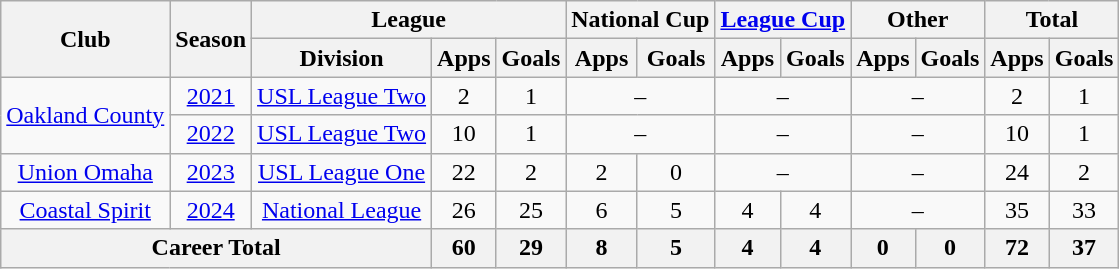<table class="wikitable" style="text-align:center">
<tr>
<th rowspan="2">Club</th>
<th rowspan="2">Season</th>
<th colspan="3">League</th>
<th colspan="2">National Cup</th>
<th colspan="2"><a href='#'>League Cup</a></th>
<th colspan="2">Other</th>
<th colspan="2">Total</th>
</tr>
<tr>
<th>Division</th>
<th>Apps</th>
<th>Goals</th>
<th>Apps</th>
<th>Goals</th>
<th>Apps</th>
<th>Goals</th>
<th>Apps</th>
<th>Goals</th>
<th>Apps</th>
<th>Goals</th>
</tr>
<tr>
<td rowspan=2><a href='#'>Oakland County</a></td>
<td><a href='#'>2021</a></td>
<td><a href='#'>USL League Two</a></td>
<td>2</td>
<td>1</td>
<td colspan="2">–</td>
<td colspan="2">–</td>
<td colspan="2">–</td>
<td>2</td>
<td>1</td>
</tr>
<tr>
<td><a href='#'>2022</a></td>
<td><a href='#'>USL League Two</a></td>
<td>10</td>
<td>1</td>
<td colspan="2">–</td>
<td colspan="2">–</td>
<td colspan="2">–</td>
<td>10</td>
<td>1</td>
</tr>
<tr>
<td><a href='#'>Union Omaha</a></td>
<td><a href='#'>2023</a></td>
<td><a href='#'>USL League One</a></td>
<td>22</td>
<td>2</td>
<td>2</td>
<td>0</td>
<td colspan="2">–</td>
<td colspan="2">–</td>
<td>24</td>
<td>2</td>
</tr>
<tr>
<td><a href='#'>Coastal Spirit</a></td>
<td><a href='#'>2024</a></td>
<td><a href='#'>National League</a></td>
<td>26</td>
<td>25</td>
<td>6</td>
<td>5</td>
<td>4</td>
<td>4</td>
<td colspan="2">–</td>
<td>35</td>
<td>33</td>
</tr>
<tr>
<th colspan="3">Career Total</th>
<th>60</th>
<th>29</th>
<th>8</th>
<th>5</th>
<th>4</th>
<th>4</th>
<th>0</th>
<th>0</th>
<th>72</th>
<th>37</th>
</tr>
</table>
